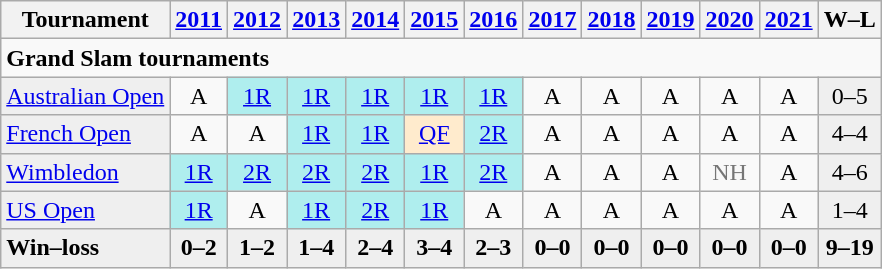<table class=wikitable style=text-align:center;>
<tr>
<th>Tournament</th>
<th><a href='#'>2011</a></th>
<th><a href='#'>2012</a></th>
<th><a href='#'>2013</a></th>
<th><a href='#'>2014</a></th>
<th><a href='#'>2015</a></th>
<th><a href='#'>2016</a></th>
<th><a href='#'>2017</a></th>
<th><a href='#'>2018</a></th>
<th><a href='#'>2019</a></th>
<th><a href='#'>2020</a></th>
<th><a href='#'>2021</a></th>
<th>W–L</th>
</tr>
<tr>
<td colspan="13" align="left"><strong>Grand Slam tournaments</strong></td>
</tr>
<tr>
<td bgcolor=efefef align=left><a href='#'>Australian Open</a></td>
<td>A</td>
<td bgcolor=afeeee><a href='#'>1R</a></td>
<td bgcolor=afeeee><a href='#'>1R</a></td>
<td bgcolor=afeeee><a href='#'>1R</a></td>
<td bgcolor=afeeee><a href='#'>1R</a></td>
<td bgcolor=afeeee><a href='#'>1R</a></td>
<td>A</td>
<td>A</td>
<td>A</td>
<td>A</td>
<td>A</td>
<td bgcolor=efefef>0–5</td>
</tr>
<tr>
<td bgcolor=efefef align=left><a href='#'>French Open</a></td>
<td>A</td>
<td>A</td>
<td bgcolor=afeeee><a href='#'>1R</a></td>
<td bgcolor=afeeee><a href='#'>1R</a></td>
<td bgcolor=ffebcd><a href='#'>QF</a></td>
<td bgcolor=afeeee><a href='#'>2R</a></td>
<td>A</td>
<td>A</td>
<td>A</td>
<td>A</td>
<td>A</td>
<td bgcolor=efefef>4–4</td>
</tr>
<tr>
<td bgcolor=efefef align=left><a href='#'>Wimbledon</a></td>
<td bgcolor=afeeee><a href='#'>1R</a></td>
<td bgcolor=afeeee><a href='#'>2R</a></td>
<td bgcolor=afeeee><a href='#'>2R</a></td>
<td bgcolor=afeeee><a href='#'>2R</a></td>
<td bgcolor=afeeee><a href='#'>1R</a></td>
<td bgcolor=afeeee><a href='#'>2R</a></td>
<td>A</td>
<td>A</td>
<td>A</td>
<td style=color:#767676>NH</td>
<td>A</td>
<td bgcolor=efefef>4–6</td>
</tr>
<tr>
<td bgcolor=efefef align=left><a href='#'>US Open</a></td>
<td bgcolor=afeeee><a href='#'>1R</a></td>
<td>A</td>
<td bgcolor=afeeee><a href='#'>1R</a></td>
<td bgcolor=afeeee><a href='#'>2R</a></td>
<td bgcolor=afeeee><a href='#'>1R</a></td>
<td>A</td>
<td>A</td>
<td>A</td>
<td>A</td>
<td>A</td>
<td>A</td>
<td bgcolor=efefef>1–4</td>
</tr>
<tr style="background:#efefef; font-weight:bold;">
<td style="text-align:left">Win–loss</td>
<td>0–2</td>
<td>1–2</td>
<td>1–4</td>
<td>2–4</td>
<td>3–4</td>
<td>2–3</td>
<td>0–0</td>
<td>0–0</td>
<td>0–0</td>
<td>0–0</td>
<td>0–0</td>
<td>9–19</td>
</tr>
</table>
